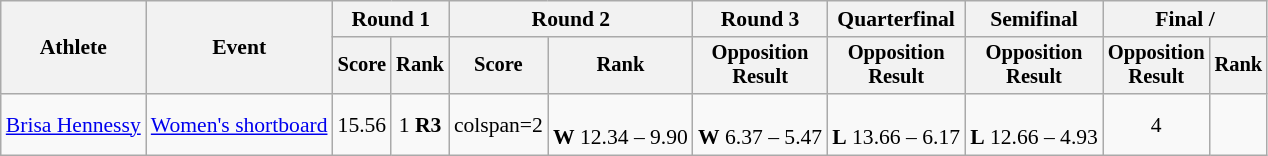<table class=wikitable style="font-size:90%">
<tr>
<th rowspan=2>Athlete</th>
<th rowspan=2>Event</th>
<th colspan=2>Round 1</th>
<th colspan=2>Round 2</th>
<th>Round 3</th>
<th>Quarterfinal</th>
<th>Semifinal</th>
<th colspan=2>Final / </th>
</tr>
<tr style=font-size:95%>
<th>Score</th>
<th>Rank</th>
<th>Score</th>
<th>Rank</th>
<th>Opposition<br>Result</th>
<th>Opposition<br>Result</th>
<th>Opposition<br>Result</th>
<th>Opposition<br>Result</th>
<th>Rank</th>
</tr>
<tr align=center>
<td align=left><a href='#'>Brisa Hennessy</a></td>
<td align=left><a href='#'>Women's shortboard</a></td>
<td>15.56</td>
<td>1 <strong>R3</strong></td>
<td>colspan=2</td>
<td><br><strong>W</strong> 12.34 – 9.90</td>
<td><br><strong>W</strong> 6.37 – 5.47</td>
<td><br><strong>L</strong> 13.66 – 6.17</td>
<td><br><strong>L</strong> 12.66 – 4.93</td>
<td>4</td>
</tr>
</table>
